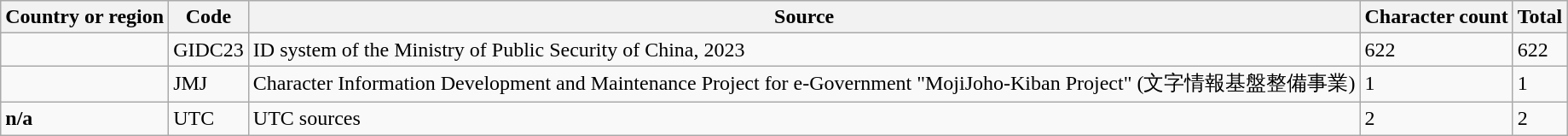<table class="wikitable">
<tr>
<th>Country or region</th>
<th>Code</th>
<th>Source</th>
<th>Character count</th>
<th>Total</th>
</tr>
<tr>
<td><strong></strong></td>
<td>GIDC23</td>
<td>ID system of the Ministry of Public Security of China, 2023</td>
<td>622</td>
<td>622</td>
</tr>
<tr>
<td><strong></strong></td>
<td>JMJ</td>
<td>Character Information Development and Maintenance Project for e-Government "MojiJoho-Kiban Project" (文字情報基盤整備事業)</td>
<td>1</td>
<td>1</td>
</tr>
<tr>
<td><strong>n/a</strong></td>
<td>UTC</td>
<td>UTC sources</td>
<td>2</td>
<td>2</td>
</tr>
</table>
